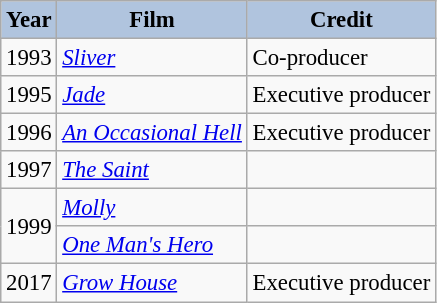<table class="wikitable" style="font-size:95%;">
<tr>
<th style="background:#B0C4DE;">Year</th>
<th style="background:#B0C4DE;">Film</th>
<th style="background:#B0C4DE;">Credit</th>
</tr>
<tr>
<td>1993</td>
<td><em><a href='#'>Sliver</a></em></td>
<td>Co-producer</td>
</tr>
<tr>
<td>1995</td>
<td><em><a href='#'>Jade</a></em></td>
<td>Executive producer</td>
</tr>
<tr>
<td>1996</td>
<td><em><a href='#'>An Occasional Hell</a></em></td>
<td>Executive producer</td>
</tr>
<tr>
<td>1997</td>
<td><em><a href='#'>The Saint</a></em></td>
<td></td>
</tr>
<tr>
<td rowspan=2>1999</td>
<td><em><a href='#'>Molly</a></em></td>
<td></td>
</tr>
<tr>
<td><em><a href='#'>One Man's Hero</a></em></td>
<td></td>
</tr>
<tr>
<td>2017</td>
<td><em><a href='#'>Grow House</a></em></td>
<td>Executive producer</td>
</tr>
</table>
